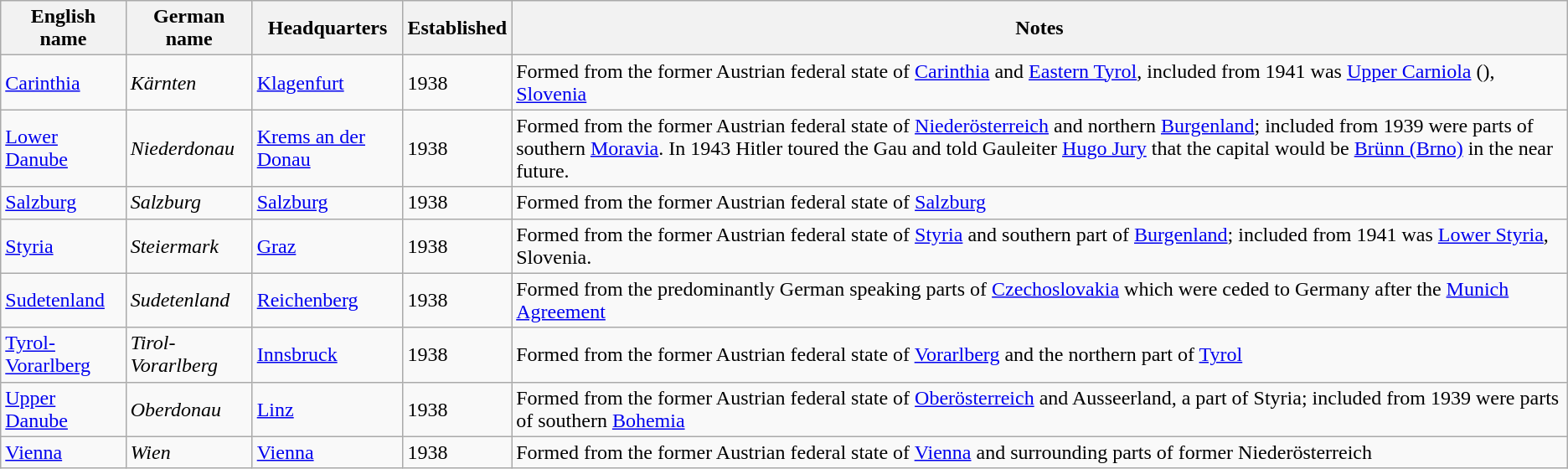<table class="wikitable">
<tr>
<th>English name</th>
<th>German name</th>
<th>Headquarters</th>
<th>Established</th>
<th>Notes</th>
</tr>
<tr>
<td><a href='#'>Carinthia</a></td>
<td><em>Kärnten</em></td>
<td><a href='#'>Klagenfurt</a></td>
<td>1938</td>
<td>Formed from the former Austrian federal state of <a href='#'>Carinthia</a> and <a href='#'>Eastern Tyrol</a>, included from 1941 was <a href='#'>Upper Carniola</a> (), <a href='#'>Slovenia</a></td>
</tr>
<tr>
<td><a href='#'>Lower Danube</a></td>
<td><em>Niederdonau</em></td>
<td><a href='#'>Krems an der Donau</a></td>
<td>1938</td>
<td>Formed from the former Austrian federal state of <a href='#'>Niederösterreich</a> and northern <a href='#'>Burgenland</a>; included from 1939 were parts of southern <a href='#'>Moravia</a>. In 1943 Hitler toured the Gau and told Gauleiter <a href='#'>Hugo Jury</a> that the capital would be <a href='#'>Brünn (Brno)</a> in the near future.</td>
</tr>
<tr>
<td><a href='#'>Salzburg</a></td>
<td><em>Salzburg</em></td>
<td><a href='#'>Salzburg</a></td>
<td>1938</td>
<td>Formed from the former Austrian federal state of <a href='#'>Salzburg</a></td>
</tr>
<tr>
<td><a href='#'>Styria</a></td>
<td><em>Steiermark</em></td>
<td><a href='#'>Graz</a></td>
<td>1938</td>
<td>Formed from the former Austrian federal state of <a href='#'>Styria</a> and southern part of <a href='#'>Burgenland</a>; included from 1941 was <a href='#'>Lower Styria</a>, Slovenia.</td>
</tr>
<tr>
<td><a href='#'>Sudetenland</a></td>
<td><em>Sudetenland</em></td>
<td><a href='#'>Reichenberg</a></td>
<td>1938</td>
<td>Formed from the predominantly German speaking parts of <a href='#'>Czechoslovakia</a> which were ceded to Germany after the <a href='#'>Munich Agreement</a></td>
</tr>
<tr>
<td><a href='#'>Tyrol-Vorarlberg</a></td>
<td><em>Tirol-Vorarlberg</em></td>
<td><a href='#'>Innsbruck</a></td>
<td>1938</td>
<td>Formed from the former Austrian federal state of <a href='#'>Vorarlberg</a> and the northern part of <a href='#'>Tyrol</a></td>
</tr>
<tr>
<td><a href='#'>Upper Danube</a></td>
<td><em>Oberdonau</em></td>
<td><a href='#'>Linz</a></td>
<td>1938</td>
<td>Formed from the former Austrian federal state of <a href='#'>Oberösterreich</a> and Ausseerland, a part of Styria; included from 1939 were parts of southern <a href='#'>Bohemia</a></td>
</tr>
<tr>
<td><a href='#'>Vienna</a></td>
<td><em>Wien</em></td>
<td><a href='#'>Vienna</a></td>
<td>1938</td>
<td>Formed from the former Austrian federal state of <a href='#'>Vienna</a> and surrounding parts of former Niederösterreich</td>
</tr>
</table>
